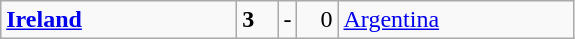<table class="wikitable">
<tr>
<td width=150> <strong><a href='#'>Ireland</a></strong></td>
<td style="width:20px; text-align:left;"><strong>3</strong></td>
<td>-</td>
<td style="width:20px; text-align:right;">0</td>
<td width=150> <a href='#'>Argentina</a></td>
</tr>
</table>
